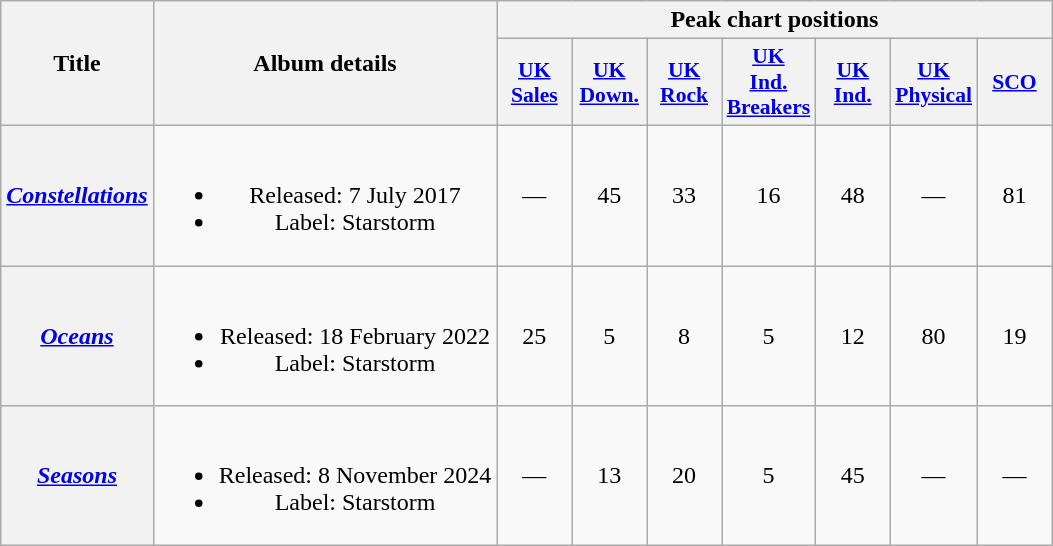<table class="wikitable plainrowheaders" style="text-align:center;">
<tr>
<th scope="col" rowspan="2" style="width:5em;">Title</th>
<th scope="col" rowspan="2">Album details</th>
<th scope="col" colspan="7">Peak chart positions</th>
</tr>
<tr>
<th scope="col" style="width:3em;font-size:90%;"><a href='#'>UK<br>Sales</a><br></th>
<th scope="col" style="width:3em;font-size:90%;"><a href='#'>UK<br>Down.</a><br></th>
<th scope="col" style="width:3em;font-size:90%;"><a href='#'>UK<br>Rock</a><br></th>
<th scope="col" style="width:3em;font-size:90%;"><a href='#'>UK<br>Ind. Breakers</a><br></th>
<th scope="col" style="width:3em;font-size:90%;"><a href='#'>UK<br>Ind.</a><br></th>
<th scope="col" style="width:3em;font-size:90%;"><a href='#'>UK<br>Physical</a><br></th>
<th scope="col" style="width:3em;font-size:90%;"><a href='#'>SCO</a><br></th>
</tr>
<tr>
<th scope="row"><em><a href='#'>Constellations</a></em></th>
<td><br><ul><li>Released: 7 July 2017</li><li>Label: Starstorm</li></ul></td>
<td>—</td>
<td>45</td>
<td>33</td>
<td>16</td>
<td>48</td>
<td>—</td>
<td>81</td>
</tr>
<tr>
<th scope="row"><em><a href='#'>Oceans</a></em></th>
<td><br><ul><li>Released: 18 February 2022</li><li>Label: Starstorm</li></ul></td>
<td>25</td>
<td>5</td>
<td>8</td>
<td>5</td>
<td>12</td>
<td>80</td>
<td>19</td>
</tr>
<tr>
<th scope="row"><em><a href='#'>Seasons</a></em></th>
<td><br><ul><li>Released: 8 November 2024</li><li>Label: Starstorm</li></ul></td>
<td>—</td>
<td>13</td>
<td>20</td>
<td>5</td>
<td>45</td>
<td>—</td>
<td>—</td>
</tr>
</table>
